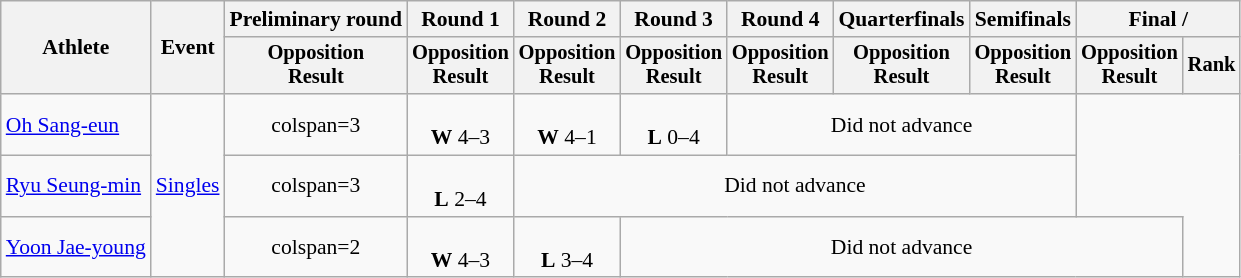<table class="wikitable" style="font-size:90%">
<tr>
<th rowspan="2">Athlete</th>
<th rowspan="2">Event</th>
<th>Preliminary round</th>
<th>Round 1</th>
<th>Round 2</th>
<th>Round 3</th>
<th>Round 4</th>
<th>Quarterfinals</th>
<th>Semifinals</th>
<th colspan=2>Final / </th>
</tr>
<tr style="font-size:95%">
<th>Opposition<br>Result</th>
<th>Opposition<br>Result</th>
<th>Opposition<br>Result</th>
<th>Opposition<br>Result</th>
<th>Opposition<br>Result</th>
<th>Opposition<br>Result</th>
<th>Opposition<br>Result</th>
<th>Opposition<br>Result</th>
<th>Rank</th>
</tr>
<tr align=center>
<td align=left><a href='#'>Oh Sang-eun</a></td>
<td align=left rowspan=3><a href='#'>Singles</a></td>
<td>colspan=3 </td>
<td><br><strong>W</strong> 4–3</td>
<td><br><strong>W</strong> 4–1</td>
<td><br><strong>L</strong> 0–4</td>
<td colspan=3>Did not advance</td>
</tr>
<tr align=center>
<td align=left><a href='#'>Ryu Seung-min</a></td>
<td>colspan=3 </td>
<td><br><strong>L</strong> 2–4</td>
<td colspan=5>Did not advance</td>
</tr>
<tr align=center>
<td align=left><a href='#'>Yoon Jae-young</a></td>
<td>colspan=2 </td>
<td><br><strong>W</strong> 4–3</td>
<td><br><strong>L</strong> 3–4</td>
<td colspan=5>Did not advance</td>
</tr>
</table>
